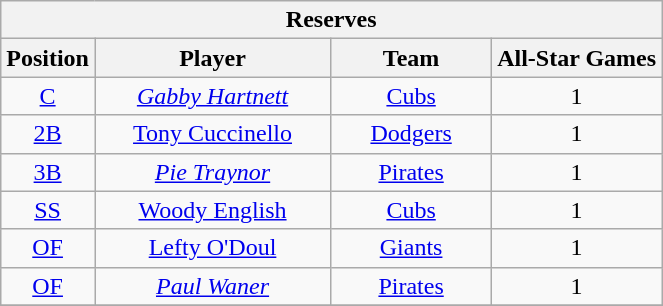<table class="wikitable" style="font-size: 100%; text-align:center;">
<tr>
<th colspan="4">Reserves</th>
</tr>
<tr>
<th>Position</th>
<th width="150">Player</th>
<th width="100">Team</th>
<th>All-Star Games</th>
</tr>
<tr>
<td><a href='#'>C</a></td>
<td><em><a href='#'>Gabby Hartnett</a></em></td>
<td><a href='#'>Cubs</a></td>
<td>1</td>
</tr>
<tr>
<td><a href='#'>2B</a></td>
<td><a href='#'>Tony Cuccinello</a></td>
<td><a href='#'>Dodgers</a></td>
<td>1</td>
</tr>
<tr>
<td><a href='#'>3B</a></td>
<td><em><a href='#'>Pie Traynor</a></em></td>
<td><a href='#'>Pirates</a></td>
<td>1</td>
</tr>
<tr>
<td><a href='#'>SS</a></td>
<td><a href='#'>Woody English</a></td>
<td><a href='#'>Cubs</a></td>
<td>1</td>
</tr>
<tr>
<td><a href='#'>OF</a></td>
<td><a href='#'>Lefty O'Doul</a></td>
<td><a href='#'>Giants</a></td>
<td>1</td>
</tr>
<tr>
<td><a href='#'>OF</a></td>
<td><em><a href='#'>Paul Waner</a></em></td>
<td><a href='#'>Pirates</a></td>
<td>1</td>
</tr>
<tr>
</tr>
</table>
